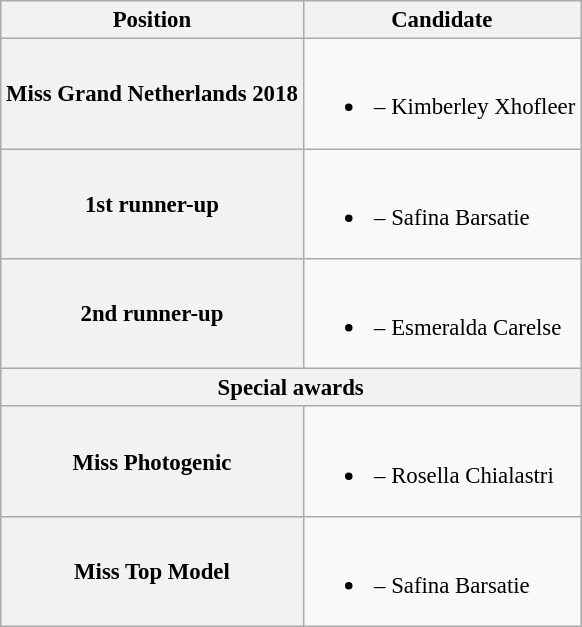<table class="wikitable" style="font-size:95%">
<tr>
<th>Position</th>
<th>Candidate</th>
</tr>
<tr>
<th>Miss Grand Netherlands 2018</th>
<td><br><ul><li><strong></strong> – Kimberley Xhofleer</li></ul></td>
</tr>
<tr>
<th>1st runner-up</th>
<td><br><ul><li><strong></strong> – Safina Barsatie</li></ul></td>
</tr>
<tr>
<th>2nd runner-up</th>
<td><br><ul><li><strong></strong> – Esmeralda Carelse</li></ul></td>
</tr>
<tr>
<th colspan=2>Special awards</th>
</tr>
<tr>
<th>Miss Photogenic</th>
<td><br><ul><li><strong></strong> – Rosella Chialastri</li></ul></td>
</tr>
<tr>
<th>Miss Top Model</th>
<td><br><ul><li><strong></strong> – Safina Barsatie</li></ul></td>
</tr>
</table>
